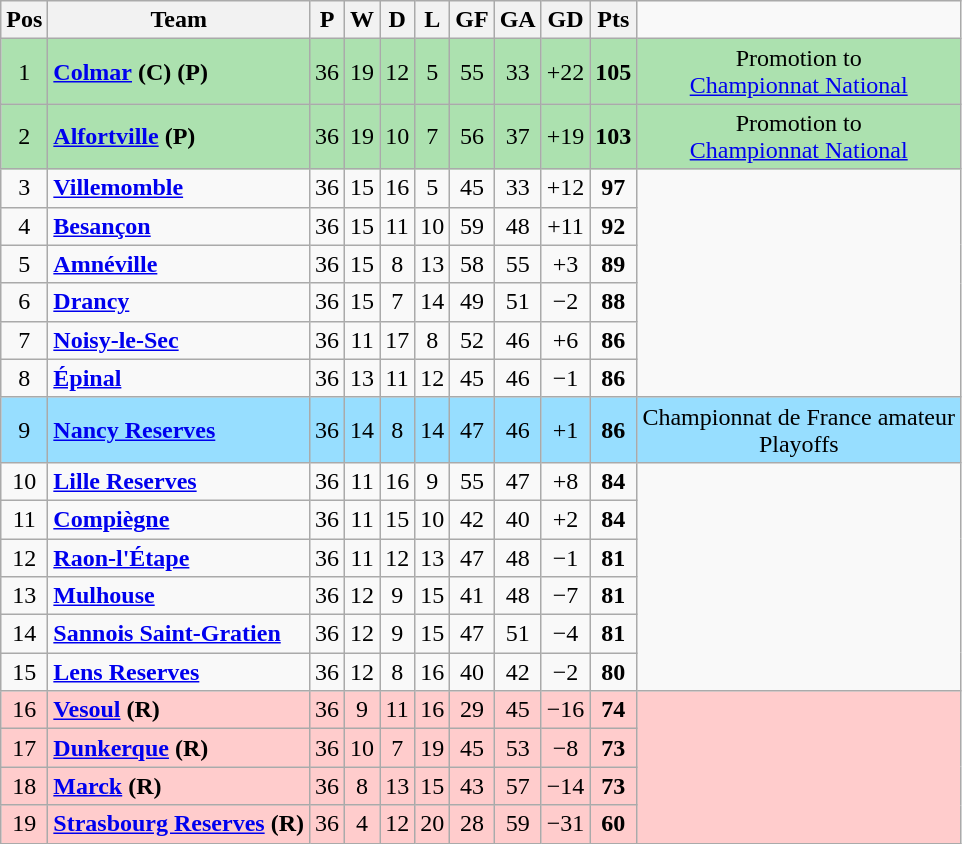<table class="wikitable sortable" style="text-align: center;">
<tr>
<th align="center">Pos</th>
<th align="center">Team</th>
<th align="center">P</th>
<th align="center">W</th>
<th align="center">D</th>
<th align="center">L</th>
<th align="center">GF</th>
<th align="center">GA</th>
<th align="center">GD</th>
<th align="center">Pts</th>
</tr>
<tr align=center style="background:#ACE1AF;">
<td>1</td>
<td style="text-align:left;"><strong><a href='#'>Colmar</a></strong> <strong>(C)</strong> <strong>(P)</strong></td>
<td>36</td>
<td>19</td>
<td>12</td>
<td>5</td>
<td>55</td>
<td>33</td>
<td>+22</td>
<td><strong>105</strong></td>
<td>Promotion to <br> <a href='#'>Championnat National</a></td>
</tr>
<tr align=center style="background:#ACE1AF;">
<td>2</td>
<td style="text-align:left;"><strong><a href='#'>Alfortville</a></strong> <strong>(P)</strong></td>
<td>36</td>
<td>19</td>
<td>10</td>
<td>7</td>
<td>56</td>
<td>37</td>
<td>+19</td>
<td><strong>103</strong></td>
<td>Promotion to <br> <a href='#'>Championnat National</a></td>
</tr>
<tr>
<td>3</td>
<td style="text-align:left;"><strong><a href='#'>Villemomble</a></strong></td>
<td>36</td>
<td>15</td>
<td>16</td>
<td>5</td>
<td>45</td>
<td>33</td>
<td>+12</td>
<td><strong>97</strong></td>
</tr>
<tr>
<td>4</td>
<td style="text-align:left;"><strong><a href='#'>Besançon</a></strong></td>
<td>36</td>
<td>15</td>
<td>11</td>
<td>10</td>
<td>59</td>
<td>48</td>
<td>+11</td>
<td><strong>92</strong></td>
</tr>
<tr>
<td>5</td>
<td style="text-align:left;"><strong><a href='#'>Amnéville</a></strong></td>
<td>36</td>
<td>15</td>
<td>8</td>
<td>13</td>
<td>58</td>
<td>55</td>
<td>+3</td>
<td><strong>89</strong></td>
</tr>
<tr>
<td>6</td>
<td style="text-align:left;"><strong><a href='#'>Drancy</a></strong></td>
<td>36</td>
<td>15</td>
<td>7</td>
<td>14</td>
<td>49</td>
<td>51</td>
<td>−2</td>
<td><strong>88</strong></td>
</tr>
<tr>
<td>7</td>
<td style="text-align:left;"><strong><a href='#'>Noisy-le-Sec</a></strong></td>
<td>36</td>
<td>11</td>
<td>17</td>
<td>8</td>
<td>52</td>
<td>46</td>
<td>+6</td>
<td><strong>86</strong></td>
</tr>
<tr>
<td>8</td>
<td style="text-align:left;"><strong><a href='#'>Épinal</a></strong></td>
<td>36</td>
<td>13</td>
<td>11</td>
<td>12</td>
<td>45</td>
<td>46</td>
<td>−1</td>
<td><strong>86</strong></td>
</tr>
<tr align=center style="background:#97DEFF;">
<td>9</td>
<td style="text-align:left;"><strong><a href='#'>Nancy Reserves</a></strong></td>
<td>36</td>
<td>14</td>
<td>8</td>
<td>14</td>
<td>47</td>
<td>46</td>
<td>+1</td>
<td><strong>86</strong></td>
<td>Championnat de France amateur <br> Playoffs</td>
</tr>
<tr>
<td>10</td>
<td style="text-align:left;"><strong><a href='#'>Lille Reserves</a></strong></td>
<td>36</td>
<td>11</td>
<td>16</td>
<td>9</td>
<td>55</td>
<td>47</td>
<td>+8</td>
<td><strong>84</strong></td>
</tr>
<tr>
<td>11</td>
<td style="text-align:left;"><strong><a href='#'>Compiègne</a></strong></td>
<td>36</td>
<td>11</td>
<td>15</td>
<td>10</td>
<td>42</td>
<td>40</td>
<td>+2</td>
<td><strong>84</strong></td>
</tr>
<tr>
<td>12</td>
<td style="text-align:left;"><strong><a href='#'>Raon-l'Étape</a></strong></td>
<td>36</td>
<td>11</td>
<td>12</td>
<td>13</td>
<td>47</td>
<td>48</td>
<td>−1</td>
<td><strong>81</strong></td>
</tr>
<tr>
<td>13</td>
<td style="text-align:left;"><strong><a href='#'>Mulhouse</a></strong></td>
<td>36</td>
<td>12</td>
<td>9</td>
<td>15</td>
<td>41</td>
<td>48</td>
<td>−7</td>
<td><strong>81</strong></td>
</tr>
<tr>
<td>14</td>
<td style="text-align:left;"><strong><a href='#'>Sannois Saint-Gratien</a></strong></td>
<td>36</td>
<td>12</td>
<td>9</td>
<td>15</td>
<td>47</td>
<td>51</td>
<td>−4</td>
<td><strong>81</strong></td>
</tr>
<tr>
<td>15</td>
<td style="text-align:left;"><strong><a href='#'>Lens Reserves</a></strong></td>
<td>36</td>
<td>12</td>
<td>8</td>
<td>16</td>
<td>40</td>
<td>42</td>
<td>−2</td>
<td><strong>80</strong></td>
</tr>
<tr align=center style="background:#FFCCCC;">
<td>16</td>
<td style="text-align:left;"><strong><a href='#'>Vesoul</a></strong> <strong>(R)</strong></td>
<td>36</td>
<td>9</td>
<td>11</td>
<td>16</td>
<td>29</td>
<td>45</td>
<td>−16</td>
<td><strong>74</strong></td>
<td rowspan="4"></td>
</tr>
<tr align=center style="background:#FFCCCC;">
<td>17</td>
<td style="text-align:left;"><strong><a href='#'>Dunkerque</a></strong> <strong>(R)</strong></td>
<td>36</td>
<td>10</td>
<td>7</td>
<td>19</td>
<td>45</td>
<td>53</td>
<td>−8</td>
<td><strong>73</strong></td>
</tr>
<tr align=center style="background:#FFCCCC;">
<td>18</td>
<td style="text-align:left;"><strong><a href='#'>Marck</a></strong> <strong>(R)</strong></td>
<td>36</td>
<td>8</td>
<td>13</td>
<td>15</td>
<td>43</td>
<td>57</td>
<td>−14</td>
<td><strong>73</strong></td>
</tr>
<tr align=center style="background:#FFCCCC;">
<td>19</td>
<td style="text-align:left;"><strong><a href='#'>Strasbourg Reserves</a></strong> <strong>(R)</strong></td>
<td>36</td>
<td>4</td>
<td>12</td>
<td>20</td>
<td>28</td>
<td>59</td>
<td>−31</td>
<td><strong>60</strong></td>
</tr>
</table>
